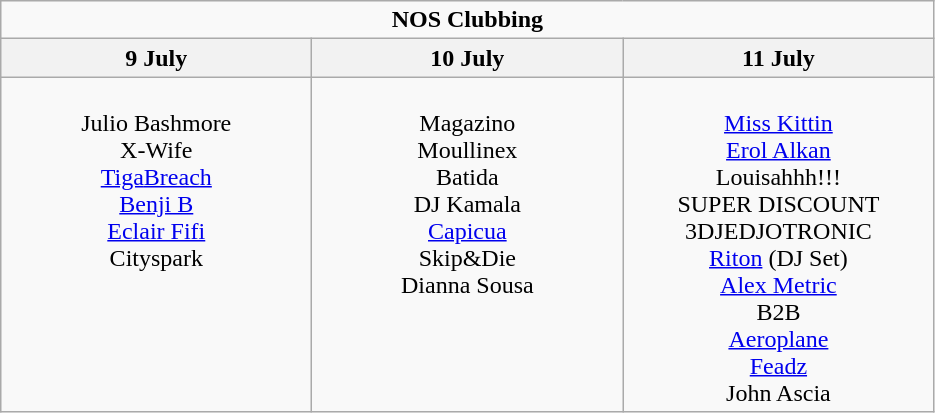<table class="wikitable">
<tr>
<td align="center" colspan="4"><strong>NOS Clubbing</strong></td>
</tr>
<tr>
<th>9 July</th>
<th>10 July</th>
<th>11 July</th>
</tr>
<tr>
<td width="200" align="center" valign="top"><br>Julio Bashmore<br>X-Wife<br><a href='#'>Tiga</a><a href='#'>Breach</a><br><a href='#'>Benji B</a><br><a href='#'>Eclair Fifi</a><br>Cityspark</td>
<td width="200" align="center" valign="top"><br>Magazino<br>Moullinex<br>Batida<br>DJ Kamala<br><a href='#'>Capicua</a><br>Skip&Die<br>Dianna Sousa</td>
<td width="200" align="center" valign="top"><br><a href='#'>Miss Kittin</a><br><a href='#'>Erol Alkan</a><br>Louisahhh!!!<br>SUPER DISCOUNT 3DJEDJOTRONIC<br><a href='#'>Riton</a> (DJ Set)<br><a href='#'>Alex Metric</a><br>B2B<br><a href='#'>Aeroplane</a><br><a href='#'>Feadz</a><br>John Ascia</td>
</tr>
</table>
